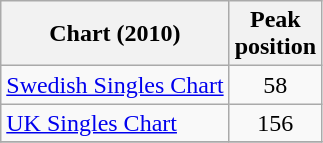<table class="wikitable sortable">
<tr>
<th>Chart (2010)</th>
<th>Peak<br>position</th>
</tr>
<tr>
<td><a href='#'>Swedish Singles Chart</a></td>
<td style="text-align:center;">58</td>
</tr>
<tr>
<td><a href='#'>UK Singles Chart</a></td>
<td style="text-align:center;">156</td>
</tr>
<tr>
</tr>
</table>
